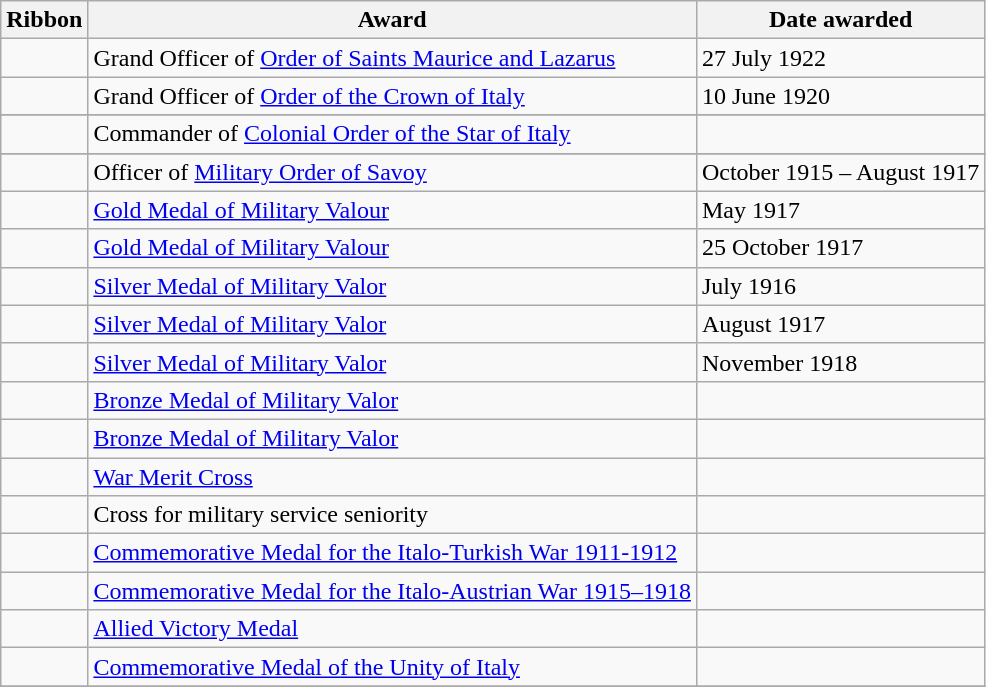<table class="wikitable" style="text-align:left">
<tr>
<th>Ribbon</th>
<th>Award</th>
<th>Date awarded</th>
</tr>
<tr>
<td></td>
<td>Grand Officer of <a href='#'>Order of Saints Maurice and Lazarus</a></td>
<td>27 July 1922</td>
</tr>
<tr>
<td></td>
<td>Grand Officer of <a href='#'>Order of the Crown of Italy</a></td>
<td>10 June 1920</td>
</tr>
<tr>
</tr>
<tr>
<td></td>
<td>Commander of <a href='#'>Colonial Order of the Star of Italy</a></td>
<td></td>
</tr>
<tr>
</tr>
<tr>
<td></td>
<td>Officer of <a href='#'>Military Order of Savoy</a></td>
<td>October 1915 – August 1917</td>
</tr>
<tr>
<td></td>
<td><a href='#'>Gold Medal of Military Valour</a></td>
<td>May 1917</td>
</tr>
<tr>
<td></td>
<td><a href='#'>Gold Medal of Military Valour</a></td>
<td>25 October 1917</td>
</tr>
<tr>
<td></td>
<td><a href='#'>Silver Medal of Military Valor</a></td>
<td>July 1916</td>
</tr>
<tr>
<td></td>
<td><a href='#'>Silver Medal of Military Valor</a></td>
<td>August 1917</td>
</tr>
<tr>
<td></td>
<td><a href='#'>Silver Medal of Military Valor</a></td>
<td>November 1918</td>
</tr>
<tr>
<td></td>
<td><a href='#'>Bronze Medal of Military Valor</a></td>
<td></td>
</tr>
<tr>
<td></td>
<td><a href='#'>Bronze Medal of Military Valor</a></td>
<td></td>
</tr>
<tr>
<td></td>
<td><a href='#'>War Merit Cross</a></td>
<td></td>
</tr>
<tr>
<td></td>
<td>Cross for military service seniority</td>
<td></td>
</tr>
<tr>
<td></td>
<td><a href='#'>Commemorative Medal for the Italo-Turkish War 1911-1912</a></td>
<td></td>
</tr>
<tr>
<td></td>
<td><a href='#'>Commemorative Medal for the Italo-Austrian War 1915–1918</a></td>
<td></td>
</tr>
<tr>
<td></td>
<td><a href='#'>Allied Victory Medal</a></td>
<td></td>
</tr>
<tr>
<td></td>
<td><a href='#'>Commemorative Medal of the Unity of Italy</a></td>
<td></td>
</tr>
<tr>
</tr>
</table>
